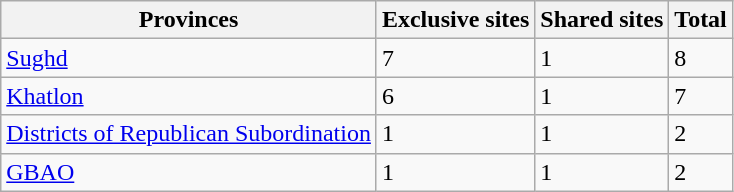<table class="wikitable sortable">
<tr>
<th>Provinces</th>
<th>Exclusive sites</th>
<th>Shared sites</th>
<th>Total</th>
</tr>
<tr>
<td><a href='#'>Sughd</a></td>
<td>7</td>
<td>1</td>
<td>8</td>
</tr>
<tr>
<td><a href='#'>Khatlon</a></td>
<td>6</td>
<td>1</td>
<td>7</td>
</tr>
<tr>
<td><a href='#'>Districts of Republican Subordination</a></td>
<td>1</td>
<td>1</td>
<td>2</td>
</tr>
<tr>
<td><a href='#'>GBAO</a></td>
<td>1</td>
<td>1</td>
<td>2</td>
</tr>
</table>
